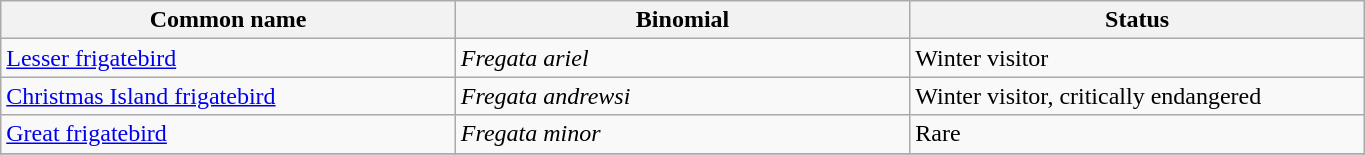<table width=72% class="wikitable">
<tr>
<th width=24%>Common name</th>
<th width=24%>Binomial</th>
<th width=24%>Status</th>
</tr>
<tr>
<td><a href='#'>Lesser frigatebird</a></td>
<td><em>Fregata ariel</em></td>
<td>Winter visitor</td>
</tr>
<tr>
<td><a href='#'>Christmas Island frigatebird</a></td>
<td><em>Fregata andrewsi</em></td>
<td>Winter visitor, critically endangered</td>
</tr>
<tr>
<td><a href='#'>Great frigatebird</a></td>
<td><em>Fregata minor</em></td>
<td>Rare</td>
</tr>
<tr>
</tr>
</table>
